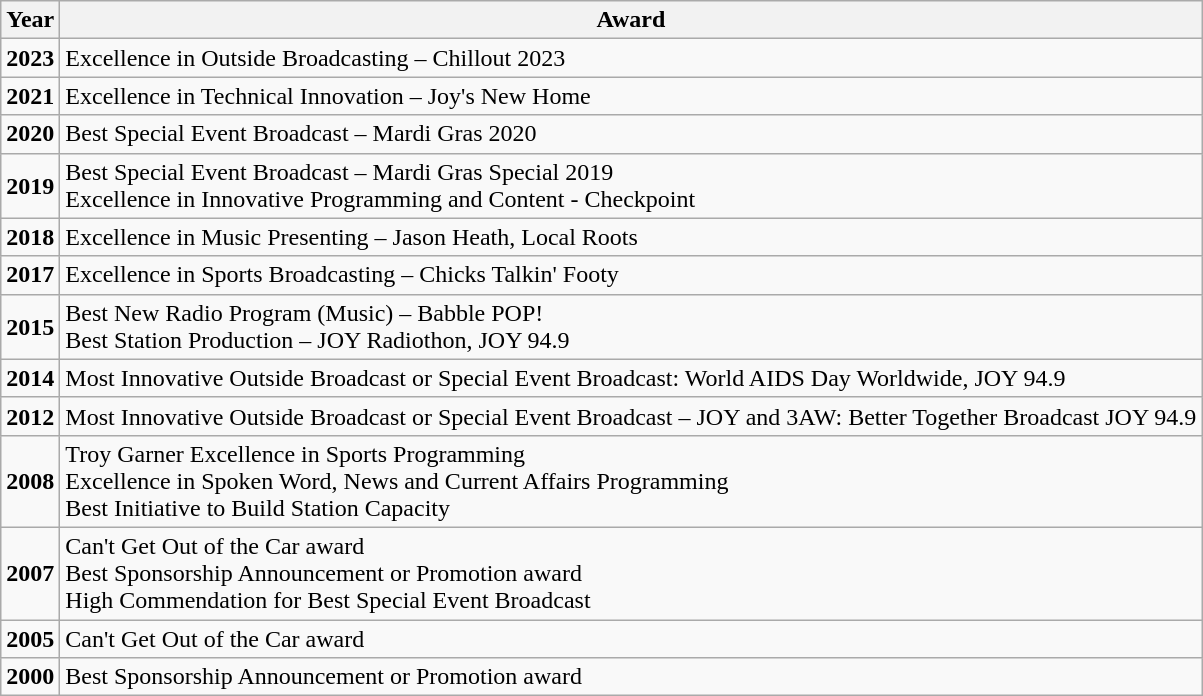<table class="wikitable">
<tr>
<th>Year</th>
<th>Award</th>
</tr>
<tr>
<td><strong>2023</strong></td>
<td>Excellence in Outside Broadcasting – Chillout 2023</td>
</tr>
<tr>
<td><strong>2021</strong></td>
<td>Excellence in Technical Innovation – Joy's New Home</td>
</tr>
<tr>
<td><strong>2020</strong></td>
<td>Best Special Event Broadcast – Mardi Gras 2020</td>
</tr>
<tr>
<td><strong>2019</strong></td>
<td>Best Special Event Broadcast – Mardi Gras Special 2019<br>Excellence in Innovative Programming and Content - Checkpoint</td>
</tr>
<tr>
<td><strong>2018</strong></td>
<td>Excellence in Music Presenting – Jason Heath, Local Roots</td>
</tr>
<tr>
<td><strong>2017</strong></td>
<td>Excellence in Sports Broadcasting – Chicks Talkin' Footy</td>
</tr>
<tr>
<td><strong>2015</strong></td>
<td>Best New Radio Program (Music) – Babble POP!<br>Best Station Production – JOY Radiothon, JOY 94.9</td>
</tr>
<tr>
<td><strong>2014</strong></td>
<td>Most Innovative Outside Broadcast or Special Event Broadcast: World AIDS Day Worldwide, JOY 94.9</td>
</tr>
<tr>
<td><strong>2012</strong></td>
<td>Most Innovative Outside Broadcast or Special Event Broadcast – JOY and 3AW: Better Together Broadcast JOY 94.9</td>
</tr>
<tr>
<td><strong>2008</strong></td>
<td>Troy Garner Excellence in Sports Programming<br>Excellence in Spoken Word, News and Current Affairs Programming<br>Best Initiative to Build Station Capacity</td>
</tr>
<tr>
<td><strong>2007</strong></td>
<td>Can't Get Out of the Car award<br>Best Sponsorship Announcement or Promotion award<br>High Commendation for Best Special Event Broadcast</td>
</tr>
<tr>
<td><strong>2005</strong></td>
<td>Can't Get Out of the Car award</td>
</tr>
<tr>
<td><strong>2000</strong></td>
<td>Best Sponsorship Announcement or Promotion award</td>
</tr>
</table>
